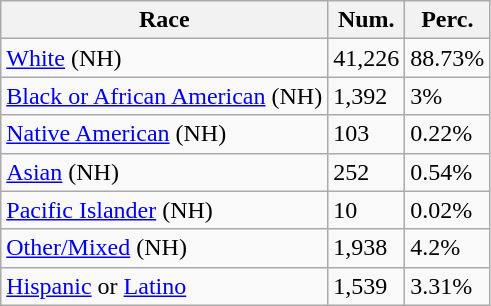<table class="wikitable">
<tr>
<th>Race</th>
<th>Num.</th>
<th>Perc.</th>
</tr>
<tr>
<td><a href='#'>White</a> (NH)</td>
<td>41,226</td>
<td>88.73%</td>
</tr>
<tr>
<td><a href='#'>Black or African American</a> (NH)</td>
<td>1,392</td>
<td>3%</td>
</tr>
<tr>
<td><a href='#'>Native American</a> (NH)</td>
<td>103</td>
<td>0.22%</td>
</tr>
<tr>
<td><a href='#'>Asian</a> (NH)</td>
<td>252</td>
<td>0.54%</td>
</tr>
<tr>
<td><a href='#'>Pacific Islander</a> (NH)</td>
<td>10</td>
<td>0.02%</td>
</tr>
<tr>
<td><a href='#'>Other/Mixed</a> (NH)</td>
<td>1,938</td>
<td>4.2%</td>
</tr>
<tr>
<td><a href='#'>Hispanic</a> or <a href='#'>Latino</a></td>
<td>1,539</td>
<td>3.31%</td>
</tr>
</table>
